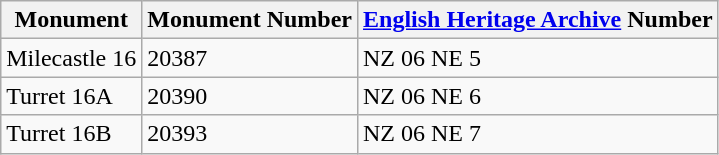<table class="wikitable">
<tr>
<th>Monument</th>
<th>Monument Number</th>
<th><a href='#'>English Heritage Archive</a> Number</th>
</tr>
<tr>
<td>Milecastle 16</td>
<td>20387</td>
<td>NZ 06 NE 5</td>
</tr>
<tr>
<td>Turret 16A</td>
<td>20390</td>
<td>NZ 06 NE 6</td>
</tr>
<tr>
<td>Turret 16B</td>
<td>20393</td>
<td>NZ 06 NE 7</td>
</tr>
</table>
